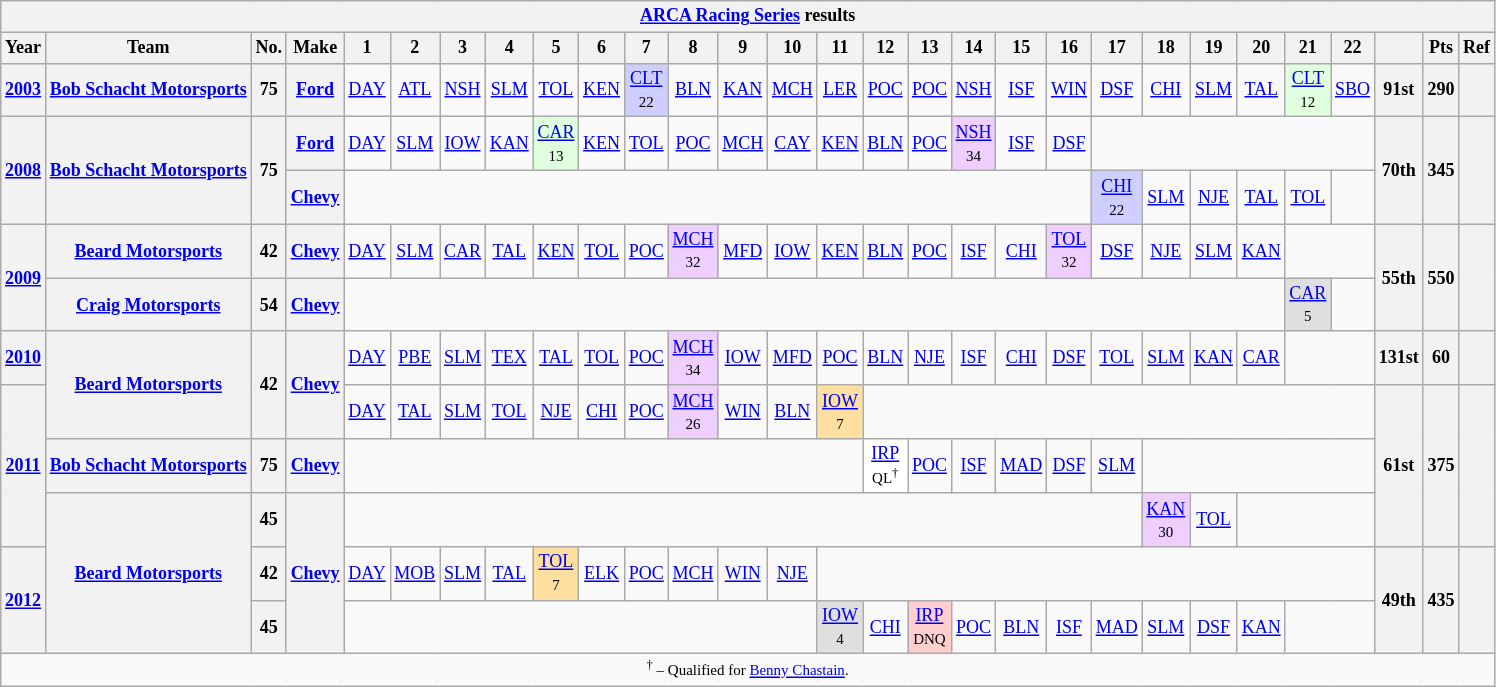<table class="wikitable" style="text-align:center; font-size:75%">
<tr>
<th colspan=45><a href='#'>ARCA Racing Series</a> results</th>
</tr>
<tr>
<th>Year</th>
<th>Team</th>
<th>No.</th>
<th>Make</th>
<th>1</th>
<th>2</th>
<th>3</th>
<th>4</th>
<th>5</th>
<th>6</th>
<th>7</th>
<th>8</th>
<th>9</th>
<th>10</th>
<th>11</th>
<th>12</th>
<th>13</th>
<th>14</th>
<th>15</th>
<th>16</th>
<th>17</th>
<th>18</th>
<th>19</th>
<th>20</th>
<th>21</th>
<th>22</th>
<th></th>
<th>Pts</th>
<th>Ref</th>
</tr>
<tr>
<th><a href='#'>2003</a></th>
<th><a href='#'>Bob Schacht Motorsports</a></th>
<th>75</th>
<th><a href='#'>Ford</a></th>
<td><a href='#'>DAY</a></td>
<td><a href='#'>ATL</a></td>
<td><a href='#'>NSH</a></td>
<td><a href='#'>SLM</a></td>
<td><a href='#'>TOL</a></td>
<td><a href='#'>KEN</a></td>
<td style="background:#CFCFFF;"><a href='#'>CLT</a> <br><small>22</small></td>
<td><a href='#'>BLN</a></td>
<td><a href='#'>KAN</a></td>
<td><a href='#'>MCH</a></td>
<td><a href='#'>LER</a></td>
<td><a href='#'>POC</a></td>
<td><a href='#'>POC</a></td>
<td><a href='#'>NSH</a></td>
<td><a href='#'>ISF</a></td>
<td><a href='#'>WIN</a></td>
<td><a href='#'>DSF</a></td>
<td><a href='#'>CHI</a></td>
<td><a href='#'>SLM</a></td>
<td><a href='#'>TAL</a></td>
<td style="background:#DFFFDF;"><a href='#'>CLT</a> <br><small>12</small></td>
<td><a href='#'>SBO</a></td>
<th>91st</th>
<th>290</th>
<th></th>
</tr>
<tr>
<th rowspan=2><a href='#'>2008</a></th>
<th rowspan=2><a href='#'>Bob Schacht Motorsports</a></th>
<th rowspan=2>75</th>
<th><a href='#'>Ford</a></th>
<td><a href='#'>DAY</a></td>
<td><a href='#'>SLM</a></td>
<td><a href='#'>IOW</a></td>
<td><a href='#'>KAN</a></td>
<td style="background:#DFFFDF;"><a href='#'>CAR</a> <br><small>13</small></td>
<td><a href='#'>KEN</a></td>
<td><a href='#'>TOL</a></td>
<td><a href='#'>POC</a></td>
<td><a href='#'>MCH</a></td>
<td><a href='#'>CAY</a></td>
<td><a href='#'>KEN</a></td>
<td><a href='#'>BLN</a></td>
<td><a href='#'>POC</a></td>
<td style="background:#EFCFFF;"><a href='#'>NSH</a> <br><small>34</small></td>
<td><a href='#'>ISF</a></td>
<td><a href='#'>DSF</a></td>
<td colspan=6></td>
<th rowspan=2>70th</th>
<th rowspan=2>345</th>
<th rowspan=2></th>
</tr>
<tr>
<th><a href='#'>Chevy</a></th>
<td colspan=16></td>
<td style="background:#CFCFFF;"><a href='#'>CHI</a> <br><small>22</small></td>
<td><a href='#'>SLM</a></td>
<td><a href='#'>NJE</a></td>
<td><a href='#'>TAL</a></td>
<td><a href='#'>TOL</a></td>
<td></td>
</tr>
<tr>
<th rowspan=2><a href='#'>2009</a></th>
<th><a href='#'>Beard Motorsports</a></th>
<th>42</th>
<th><a href='#'>Chevy</a></th>
<td><a href='#'>DAY</a></td>
<td><a href='#'>SLM</a></td>
<td><a href='#'>CAR</a></td>
<td><a href='#'>TAL</a></td>
<td><a href='#'>KEN</a></td>
<td><a href='#'>TOL</a></td>
<td><a href='#'>POC</a></td>
<td style="background:#EFCFFF;"><a href='#'>MCH</a> <br><small>32</small></td>
<td><a href='#'>MFD</a></td>
<td><a href='#'>IOW</a></td>
<td><a href='#'>KEN</a></td>
<td><a href='#'>BLN</a></td>
<td><a href='#'>POC</a></td>
<td><a href='#'>ISF</a></td>
<td><a href='#'>CHI</a></td>
<td style="background:#EFCFFF;"><a href='#'>TOL</a> <br><small>32</small></td>
<td><a href='#'>DSF</a></td>
<td><a href='#'>NJE</a></td>
<td><a href='#'>SLM</a></td>
<td><a href='#'>KAN</a></td>
<td colspan=2></td>
<th rowspan=2>55th</th>
<th rowspan=2>550</th>
<th rowspan=2></th>
</tr>
<tr>
<th><a href='#'>Craig Motorsports</a></th>
<th>54</th>
<th><a href='#'>Chevy</a></th>
<td colspan=20></td>
<td style="background:#DFDFDF;"><a href='#'>CAR</a> <br><small>5</small></td>
<td></td>
</tr>
<tr>
<th><a href='#'>2010</a></th>
<th rowspan=2><a href='#'>Beard Motorsports</a></th>
<th rowspan=2>42</th>
<th rowspan=2><a href='#'>Chevy</a></th>
<td><a href='#'>DAY</a></td>
<td><a href='#'>PBE</a></td>
<td><a href='#'>SLM</a></td>
<td><a href='#'>TEX</a></td>
<td><a href='#'>TAL</a></td>
<td><a href='#'>TOL</a></td>
<td><a href='#'>POC</a></td>
<td style="background:#EFCFFF;"><a href='#'>MCH</a> <br><small>34</small></td>
<td><a href='#'>IOW</a></td>
<td><a href='#'>MFD</a></td>
<td><a href='#'>POC</a></td>
<td><a href='#'>BLN</a></td>
<td><a href='#'>NJE</a></td>
<td><a href='#'>ISF</a></td>
<td><a href='#'>CHI</a></td>
<td><a href='#'>DSF</a></td>
<td><a href='#'>TOL</a></td>
<td><a href='#'>SLM</a></td>
<td><a href='#'>KAN</a></td>
<td><a href='#'>CAR</a></td>
<td colspan=2></td>
<th>131st</th>
<th>60</th>
<th></th>
</tr>
<tr>
<th rowspan=3><a href='#'>2011</a></th>
<td><a href='#'>DAY</a></td>
<td><a href='#'>TAL</a></td>
<td><a href='#'>SLM</a></td>
<td><a href='#'>TOL</a></td>
<td><a href='#'>NJE</a></td>
<td><a href='#'>CHI</a></td>
<td><a href='#'>POC</a></td>
<td style="background:#EFCFFF;"><a href='#'>MCH</a> <br><small>26</small></td>
<td><a href='#'>WIN</a></td>
<td><a href='#'>BLN</a></td>
<td style="background:#FFDF9F;"><a href='#'>IOW</a> <br><small>7</small></td>
<td colspan=11></td>
<th rowspan=3>61st</th>
<th rowspan=3>375</th>
<th rowspan=3></th>
</tr>
<tr>
<th><a href='#'>Bob Schacht Motorsports</a></th>
<th>75</th>
<th><a href='#'>Chevy</a></th>
<td colspan=11></td>
<td style="background:#FFFFFF;"><a href='#'>IRP</a> <br><small>QL<sup>†</sup></small></td>
<td><a href='#'>POC</a></td>
<td><a href='#'>ISF</a></td>
<td><a href='#'>MAD</a></td>
<td><a href='#'>DSF</a></td>
<td><a href='#'>SLM</a></td>
<td colspan=5></td>
</tr>
<tr>
<th rowspan=3><a href='#'>Beard Motorsports</a></th>
<th>45</th>
<th rowspan=3><a href='#'>Chevy</a></th>
<td colspan=17></td>
<td style="background:#EFCFFF;"><a href='#'>KAN</a> <br><small>30</small></td>
<td><a href='#'>TOL</a></td>
<td colspan=3></td>
</tr>
<tr>
<th rowspan=2><a href='#'>2012</a></th>
<th>42</th>
<td><a href='#'>DAY</a></td>
<td><a href='#'>MOB</a></td>
<td><a href='#'>SLM</a></td>
<td><a href='#'>TAL</a></td>
<td style="background:#FFDF9F;"><a href='#'>TOL</a> <br><small>7</small></td>
<td><a href='#'>ELK</a></td>
<td><a href='#'>POC</a></td>
<td><a href='#'>MCH</a></td>
<td><a href='#'>WIN</a></td>
<td><a href='#'>NJE</a></td>
<td colspan=12></td>
<th rowspan=2>49th</th>
<th rowspan=2>435</th>
<th rowspan=2></th>
</tr>
<tr>
<th>45</th>
<td colspan=10></td>
<td style="background:#DFDFDF;"><a href='#'>IOW</a> <br><small>4</small></td>
<td><a href='#'>CHI</a></td>
<td style="background:#FFCFCF;"><a href='#'>IRP</a> <br><small>DNQ</small></td>
<td><a href='#'>POC</a></td>
<td><a href='#'>BLN</a></td>
<td><a href='#'>ISF</a></td>
<td><a href='#'>MAD</a></td>
<td><a href='#'>SLM</a></td>
<td><a href='#'>DSF</a></td>
<td><a href='#'>KAN</a></td>
</tr>
<tr>
<td colspan=43><small><sup>†</sup> – Qualified for <a href='#'>Benny Chastain</a>.</small></td>
</tr>
</table>
